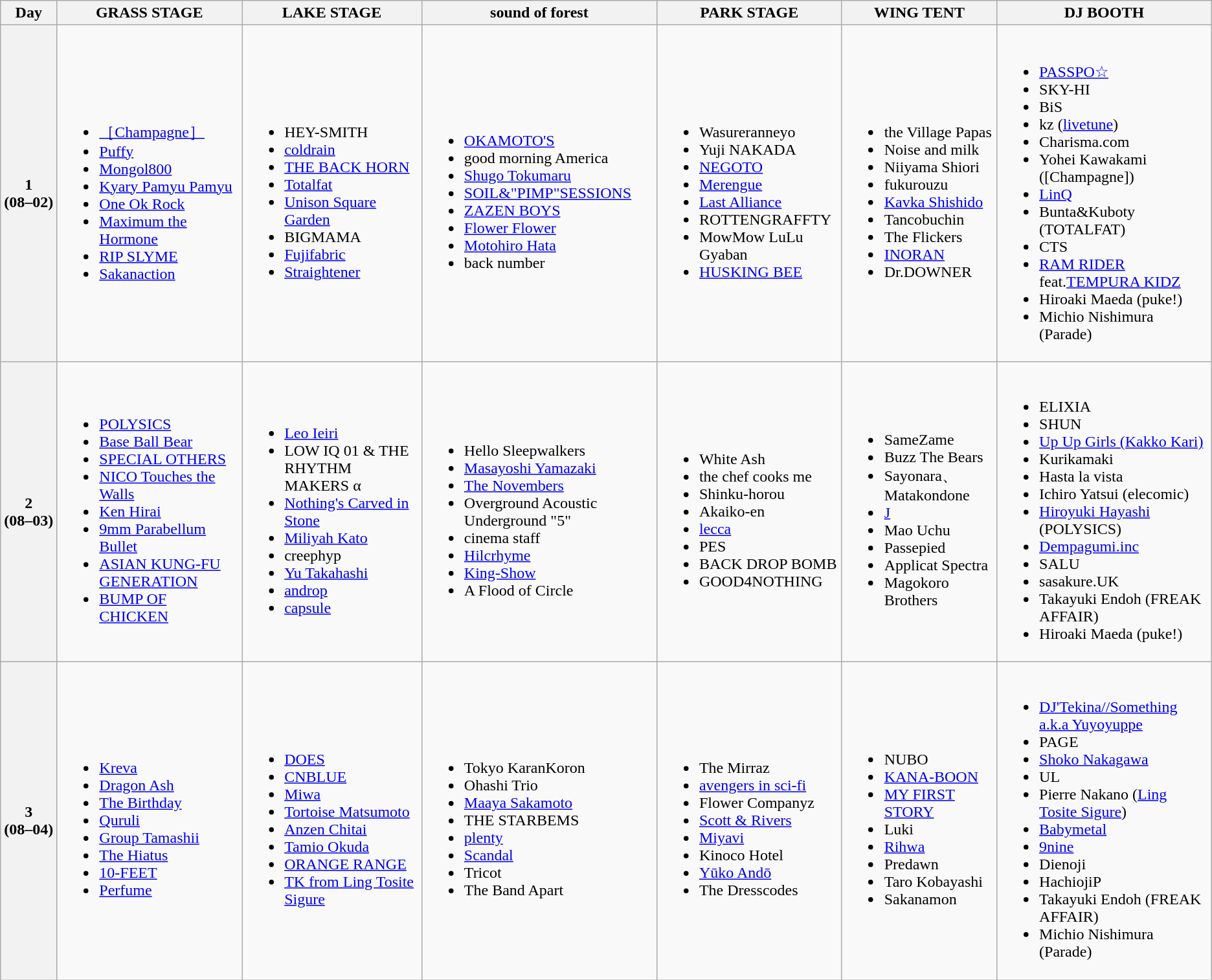<table class="wikitable">
<tr>
<th>Day</th>
<th>GRASS STAGE</th>
<th>LAKE STAGE</th>
<th>sound of forest</th>
<th>PARK STAGE</th>
<th>WING TENT</th>
<th>DJ BOOTH</th>
</tr>
<tr>
<th style="white-space:nowrap">1<br>(08–02)</th>
<td><br><ul><li><a href='#'>［Champagne］</a></li><li><a href='#'>Puffy</a></li><li><a href='#'>Mongol800</a></li><li><a href='#'>Kyary Pamyu Pamyu</a></li><li><a href='#'>One Ok Rock</a></li><li><a href='#'>Maximum the Hormone</a></li><li><a href='#'>RIP SLYME</a></li><li><a href='#'>Sakanaction</a></li></ul></td>
<td><br><ul><li>HEY-SMITH</li><li><a href='#'>coldrain</a></li><li><a href='#'>THE BACK HORN</a></li><li><a href='#'>Totalfat</a></li><li><a href='#'>Unison Square Garden</a></li><li>BIGMAMA</li><li><a href='#'>Fujifabric</a></li><li><a href='#'>Straightener</a></li></ul></td>
<td><br><ul><li><a href='#'>OKAMOTO'S</a></li><li>good morning America</li><li><a href='#'>Shugo Tokumaru</a></li><li><a href='#'>SOIL&"PIMP"SESSIONS</a></li><li><a href='#'>ZAZEN BOYS</a></li><li><a href='#'>Flower Flower</a></li><li><a href='#'>Motohiro Hata</a></li><li>back number</li></ul></td>
<td><br><ul><li>Wasureranneyo</li><li>Yuji NAKADA</li><li><a href='#'>NEGOTO</a></li><li><a href='#'>Merengue</a></li><li><a href='#'>Last Alliance</a></li><li>ROTTENGRAFFTY</li><li>MowMow LuLu Gyaban</li><li><a href='#'>HUSKING BEE</a></li></ul></td>
<td><br><ul><li>the Village Papas</li><li>Noise and milk</li><li>Niiyama Shiori</li><li>fukurouzu</li><li><a href='#'>Kavka Shishido</a></li><li>Tancobuchin</li><li>The Flickers</li><li><a href='#'>INORAN</a></li><li>Dr.DOWNER</li></ul></td>
<td><br><ul><li><a href='#'>PASSPO☆</a></li><li>SKY-HI</li><li>BiS</li><li>kz (<a href='#'>livetune</a>)</li><li>Charisma.com</li><li>Yohei Kawakami ([Champagne])</li><li><a href='#'>LinQ</a></li><li>Bunta&Kuboty (TOTALFAT)</li><li>CTS</li><li><a href='#'>RAM RIDER</a> feat.<a href='#'>TEMPURA KIDZ</a></li><li>Hiroaki Maeda (puke!)</li><li>Michio Nishimura (Parade)</li></ul></td>
</tr>
<tr>
<th>2<br>(08–03)</th>
<td><br><ul><li><a href='#'>POLYSICS</a></li><li><a href='#'>Base Ball Bear</a></li><li><a href='#'>SPECIAL OTHERS</a></li><li><a href='#'>NICO Touches the Walls</a></li><li><a href='#'>Ken Hirai</a></li><li><a href='#'>9mm Parabellum Bullet</a></li><li><a href='#'>ASIAN KUNG-FU GENERATION</a></li><li><a href='#'>BUMP OF CHICKEN</a></li></ul></td>
<td><br><ul><li><a href='#'>Leo Ieiri</a></li><li>LOW IQ 01 & THE RHYTHM MAKERS α</li><li><a href='#'>Nothing's Carved in Stone</a></li><li><a href='#'>Miliyah Kato</a></li><li>creephyp</li><li><a href='#'>Yu Takahashi</a></li><li><a href='#'>androp</a></li><li><a href='#'>capsule</a></li></ul></td>
<td><br><ul><li>Hello Sleepwalkers</li><li><a href='#'>Masayoshi Yamazaki</a></li><li><a href='#'>The Novembers</a></li><li>Overground Acoustic Underground "5"</li><li>cinema staff</li><li><a href='#'>Hilcrhyme</a></li><li><a href='#'>King-Show</a></li><li>A Flood of Circle</li></ul></td>
<td><br><ul><li>White Ash</li><li>the chef cooks me</li><li>Shinku-horou</li><li>Akaiko-en</li><li><a href='#'>lecca</a></li><li>PES</li><li>BACK DROP BOMB</li><li>GOOD4NOTHING</li></ul></td>
<td><br><ul><li>SameZame</li><li>Buzz The Bears</li><li>Sayonara、 Matakondone</li><li><a href='#'>J</a></li><li>Mao Uchu</li><li>Passepied</li><li>Applicat Spectra</li><li>Magokoro Brothers</li></ul></td>
<td><br><ul><li>ELIXIA</li><li>SHUN</li><li><a href='#'>Up Up Girls (Kakko Kari)</a></li><li>Kurikamaki</li><li>Hasta la vista</li><li>Ichiro Yatsui (elecomic)</li><li><a href='#'>Hiroyuki Hayashi</a> (POLYSICS)</li><li><a href='#'>Dempagumi.inc</a></li><li>SALU</li><li>sasakure.UK</li><li>Takayuki Endoh (FREAK AFFAIR)</li><li>Hiroaki Maeda (puke!)</li></ul></td>
</tr>
<tr>
<th>3<br>(08–04)</th>
<td><br><ul><li><a href='#'>Kreva</a></li><li><a href='#'>Dragon Ash</a></li><li><a href='#'>The Birthday</a></li><li><a href='#'>Quruli</a></li><li><a href='#'>Group Tamashii</a></li><li><a href='#'>The Hiatus</a></li><li><a href='#'>10-FEET</a></li><li><a href='#'>Perfume</a></li></ul></td>
<td><br><ul><li><a href='#'>DOES</a></li><li><a href='#'>CNBLUE</a></li><li><a href='#'>Miwa</a></li><li><a href='#'>Tortoise Matsumoto</a></li><li><a href='#'>Anzen Chitai</a></li><li><a href='#'>Tamio Okuda</a></li><li><a href='#'>ORANGE RANGE</a></li><li><a href='#'>TK from Ling Tosite Sigure</a></li></ul></td>
<td><br><ul><li>Tokyo KaranKoron</li><li>Ohashi Trio</li><li><a href='#'>Maaya Sakamoto</a></li><li>THE STARBEMS</li><li><a href='#'>plenty</a></li><li><a href='#'>Scandal</a></li><li>Tricot</li><li>The Band Apart</li></ul></td>
<td><br><ul><li>The Mirraz</li><li><a href='#'>avengers in sci-fi</a></li><li>Flower Companyz</li><li><a href='#'>Scott & Rivers</a></li><li><a href='#'>Miyavi</a></li><li>Kinoco Hotel</li><li><a href='#'>Yūko Andō</a></li><li>The Dresscodes</li></ul></td>
<td><br><ul><li>NUBO</li><li><a href='#'>KANA-BOON</a></li><li><a href='#'>MY FIRST STORY</a></li><li>Luki</li><li><a href='#'>Rihwa</a></li><li>Predawn</li><li>Taro Kobayashi</li><li>Sakanamon</li></ul></td>
<td><br><ul><li><a href='#'>DJ'Tekina//Something a.k.a Yuyoyuppe</a></li><li>PAGE</li><li><a href='#'>Shoko Nakagawa</a></li><li>UL</li><li>Pierre Nakano (<a href='#'>Ling Tosite Sigure</a>)</li><li><a href='#'>Babymetal</a></li><li><a href='#'>9nine</a></li><li>Dienoji</li><li>HachiojiP</li><li>Takayuki Endoh (FREAK AFFAIR)</li><li>Michio Nishimura (Parade)</li></ul></td>
</tr>
</table>
